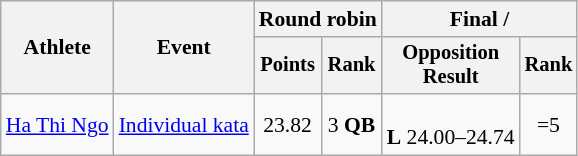<table class="wikitable" style="font-size:90%">
<tr>
<th rowspan=2>Athlete</th>
<th rowspan=2>Event</th>
<th colspan=2>Round robin</th>
<th colspan=2>Final / </th>
</tr>
<tr style="font-size:95%">
<th>Points</th>
<th>Rank</th>
<th>Opposition<br>Result</th>
<th>Rank</th>
</tr>
<tr align=center>
<td align=left><a href='#'>Ha Thi Ngo</a></td>
<td align=left><a href='#'>Individual kata</a></td>
<td>23.82</td>
<td>3 <strong>QB</strong></td>
<td><br><strong>L</strong> 24.00–24.74</td>
<td>=5</td>
</tr>
</table>
